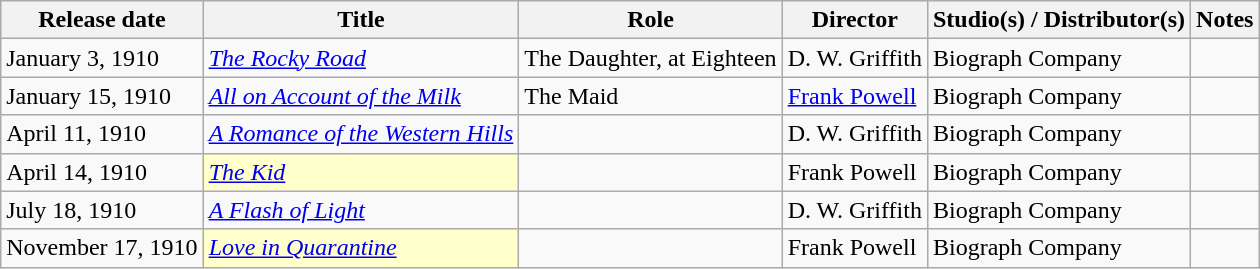<table class="wikitable plainrowheaders sortable">
<tr>
<th scope="col">Release date</th>
<th scope="col">Title</th>
<th scope="col">Role</th>
<th scope="col">Director</th>
<th scope="col">Studio(s) / Distributor(s)</th>
<th scope="col" class="unsortable">Notes</th>
</tr>
<tr>
<td>January 3, 1910</td>
<td><em><a href='#'>The Rocky Road</a></em></td>
<td>The Daughter, at Eighteen</td>
<td>D. W. Griffith</td>
<td>Biograph Company</td>
<td></td>
</tr>
<tr>
<td>January 15, 1910</td>
<td><em><a href='#'>All on Account of the Milk</a></em></td>
<td>The Maid</td>
<td><a href='#'>Frank Powell</a></td>
<td>Biograph Company</td>
<td></td>
</tr>
<tr>
<td>April 11, 1910</td>
<td><em><a href='#'>A Romance of the Western Hills</a></em></td>
<td></td>
<td>D. W. Griffith</td>
<td>Biograph Company</td>
<td></td>
</tr>
<tr>
<td>April 14, 1910</td>
<td style="background:#ffc;"><em><a href='#'>The Kid</a></em> </td>
<td></td>
<td>Frank Powell</td>
<td>Biograph Company</td>
<td></td>
</tr>
<tr>
<td>July 18, 1910</td>
<td><em><a href='#'> A Flash of Light</a></em></td>
<td></td>
<td>D. W. Griffith</td>
<td>Biograph Company</td>
<td></td>
</tr>
<tr>
<td>November 17, 1910</td>
<td style="background:#ffc;"><em><a href='#'>Love in Quarantine</a></em> </td>
<td></td>
<td>Frank Powell</td>
<td>Biograph Company</td>
<td></td>
</tr>
</table>
